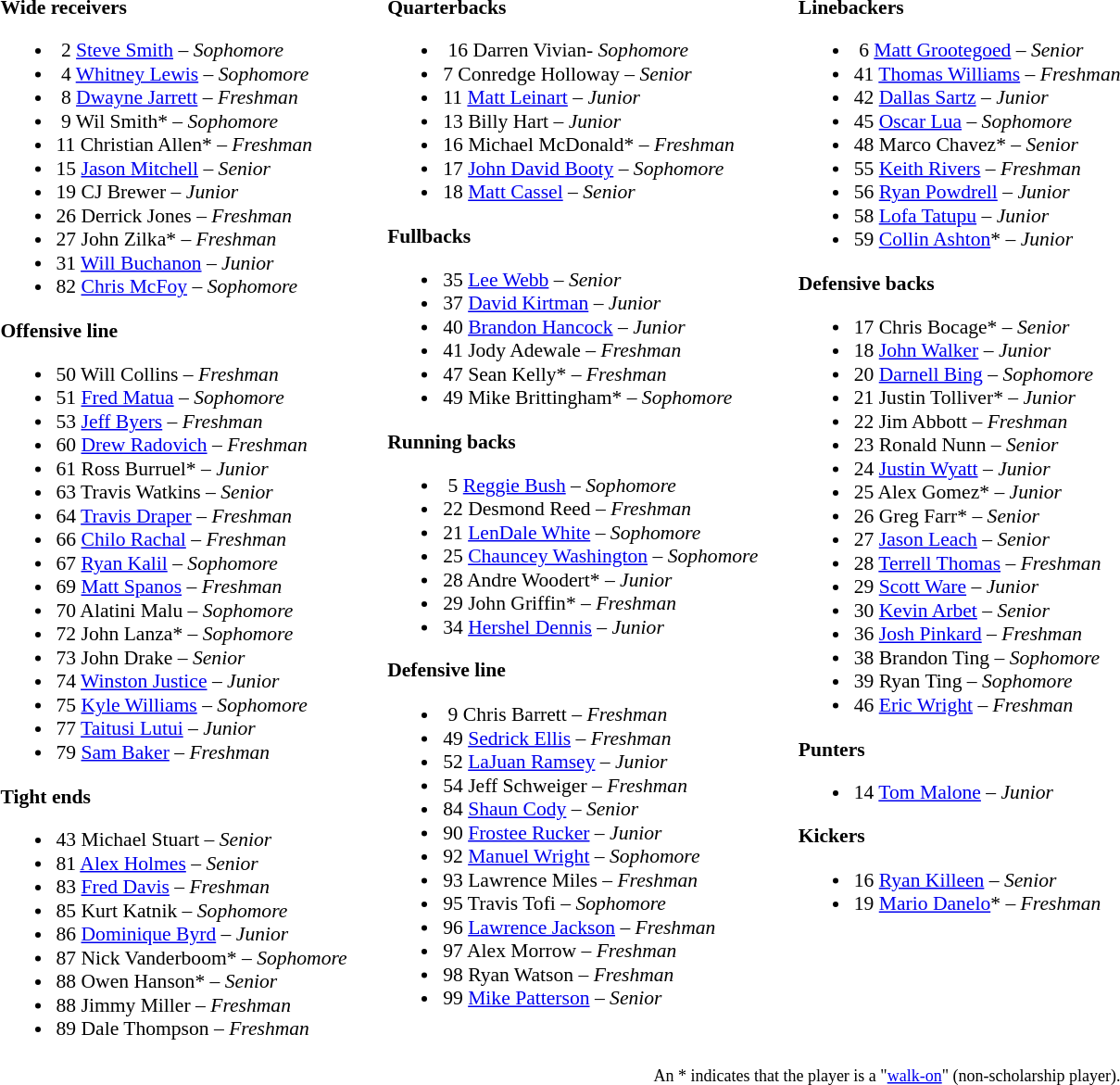<table class="toccolours" style="border-collapse:collapse; font-size:90%;">
<tr>
<td colspan="7" style="text-align:center;"> </td>
</tr>
<tr>
<td valign="top"><br><strong>Wide receivers</strong><ul><li> 2  <a href='#'>Steve Smith</a> – <em>Sophomore</em></li><li> 4  <a href='#'>Whitney Lewis</a> – <em>Sophomore</em></li><li> 8  <a href='#'>Dwayne Jarrett</a> – <em>Freshman</em></li><li> 9  Wil Smith* – <em> Sophomore</em></li><li>11  Christian Allen* – <em> Freshman</em></li><li>15  <a href='#'>Jason Mitchell</a> – <em> Senior</em></li><li>19  CJ Brewer – <em> Junior</em></li><li>26  Derrick Jones – <em>Freshman</em></li><li>27  John Zilka* – <em> Freshman</em></li><li>31  <a href='#'>Will Buchanon</a> – <em> Junior</em></li><li>82  <a href='#'>Chris McFoy</a> – <em> Sophomore</em></li></ul><strong>Offensive line</strong><ul><li>50  Will Collins – <em> Freshman</em></li><li>51  <a href='#'>Fred Matua</a> – <em> Sophomore</em></li><li>53  <a href='#'>Jeff Byers</a> – <em>Freshman</em></li><li>60  <a href='#'>Drew Radovich</a> – <em> Freshman</em></li><li>61  Ross Burruel* – <em> Junior</em></li><li>63  Travis Watkins – <em> Senior</em></li><li>64  <a href='#'>Travis Draper</a> – <em>Freshman</em></li><li>66  <a href='#'>Chilo Rachal</a> – <em>Freshman</em></li><li>67  <a href='#'>Ryan Kalil</a> – <em>Sophomore</em></li><li>69  <a href='#'>Matt Spanos</a> – <em> Freshman</em></li><li>70  Alatini Malu – <em>Sophomore</em></li><li>72  John Lanza* – <em> Sophomore</em></li><li>73  John Drake – <em>Senior</em></li><li>74  <a href='#'>Winston Justice</a> – <em>Junior</em></li><li>75  <a href='#'>Kyle Williams</a> – <em> Sophomore</em></li><li>77  <a href='#'>Taitusi Lutui</a> – <em>Junior</em></li><li>79  <a href='#'>Sam Baker</a> – <em> Freshman</em></li></ul><strong>Tight ends</strong><ul><li>43  Michael Stuart – <em> Senior</em></li><li>81  <a href='#'>Alex Holmes</a> – <em> Senior</em></li><li>83  <a href='#'>Fred Davis</a> – <em>Freshman</em></li><li>85  Kurt Katnik – <em> Sophomore</em></li><li>86  <a href='#'>Dominique Byrd</a> – <em>Junior</em></li><li>87  Nick Vanderboom* – <em> Sophomore</em></li><li>88  Owen Hanson* – <em> Senior</em></li><li>88  Jimmy Miller – <em>Freshman</em></li><li>89  Dale Thompson – <em>Freshman</em></li></ul></td>
<td width="25"> </td>
<td valign="top"><br><strong>Quarterbacks</strong><ul><li> 16  Darren Vivian- <em>Sophomore</em></li><li>7   Conredge Holloway – <em>Senior</em></li><li>11  <a href='#'>Matt Leinart</a> – <em> Junior</em></li><li>13  Billy Hart – <em> Junior</em></li><li>16  Michael McDonald* – <em> Freshman</em></li><li>17  <a href='#'>John David Booty</a> – <em>Sophomore</em></li><li>18 <a href='#'>Matt Cassel</a> – <em> Senior</em></li></ul><strong>Fullbacks</strong><ul><li>35  <a href='#'>Lee Webb</a> – <em> Senior</em></li><li>37  <a href='#'>David Kirtman</a> – <em> Junior</em></li><li>40  <a href='#'>Brandon Hancock</a> – <em>Junior</em></li><li>41  Jody Adewale – <em> Freshman</em></li><li>47  Sean Kelly* – <em> Freshman</em></li><li>49  Mike Brittingham* – <em> Sophomore</em></li></ul><strong>Running backs</strong><ul><li> 5  <a href='#'>Reggie Bush</a> – <em>Sophomore</em></li><li>22  Desmond Reed – <em> Freshman</em></li><li>21  <a href='#'>LenDale White</a> – <em>Sophomore</em></li><li>25  <a href='#'>Chauncey Washington</a> – <em>Sophomore</em></li><li>28  Andre Woodert* – <em> Junior</em></li><li>29  John Griffin* – <em> Freshman</em></li><li>34  <a href='#'>Hershel Dennis</a> – <em>Junior</em></li></ul><strong>Defensive line</strong><ul><li> 9  Chris Barrett – <em> Freshman</em></li><li>49  <a href='#'>Sedrick Ellis</a> – <em> Freshman</em></li><li>52  <a href='#'>LaJuan Ramsey</a> – <em>Junior</em></li><li>54  Jeff Schweiger – <em>Freshman</em></li><li>84  <a href='#'>Shaun Cody</a> – <em>Senior</em></li><li>90  <a href='#'>Frostee Rucker</a> – <em> Junior</em></li><li>92  <a href='#'>Manuel Wright</a> – <em>Sophomore</em></li><li>93  Lawrence Miles – <em>Freshman</em></li><li>95  Travis Tofi – <em> Sophomore</em></li><li>96  <a href='#'>Lawrence Jackson</a> – <em> Freshman</em></li><li>97  Alex Morrow – <em> Freshman</em></li><li>98  Ryan Watson – <em> Freshman</em></li><li>99  <a href='#'>Mike Patterson</a> – <em>Senior</em></li></ul></td>
<td width="25"> </td>
<td valign="top"><br><strong>Linebackers</strong><ul><li> 6  <a href='#'>Matt Grootegoed</a> – <em> Senior</em></li><li>41  <a href='#'>Thomas Williams</a> – <em> Freshman</em></li><li>42  <a href='#'>Dallas Sartz</a> – <em>Junior</em></li><li>45  <a href='#'>Oscar Lua</a> – <em> Sophomore</em></li><li>48  Marco Chavez* – <em> Senior</em></li><li>55  <a href='#'>Keith Rivers</a> – <em>Freshman</em></li><li>56  <a href='#'>Ryan Powdrell</a> – <em>Junior</em></li><li>58  <a href='#'>Lofa Tatupu</a> – <em> Junior</em></li><li>59  <a href='#'>Collin Ashton</a>* – <em> Junior</em></li></ul><strong>Defensive backs</strong><ul><li>17  Chris Bocage* – <em> Senior</em></li><li>18  <a href='#'>John Walker</a> – <em> Junior</em></li><li>20  <a href='#'>Darnell Bing</a> – <em>Sophomore</em></li><li>21  Justin Tolliver* – <em> Junior</em></li><li>22  Jim Abbott – <em>Freshman</em></li><li>23  Ronald Nunn – <em> Senior</em></li><li>24  <a href='#'>Justin Wyatt</a> – <em>Junior</em></li><li>25  Alex Gomez* – <em> Junior</em></li><li>26  Greg Farr* – <em> Senior</em></li><li>27  <a href='#'>Jason Leach</a> – <em> Senior</em></li><li>28  <a href='#'>Terrell Thomas</a> – <em> Freshman</em></li><li>29  <a href='#'>Scott Ware</a> – <em>Junior</em></li><li>30  <a href='#'>Kevin Arbet</a> – <em> Senior</em></li><li>36  <a href='#'>Josh Pinkard</a> – <em>Freshman</em></li><li>38  Brandon Ting – <em>Sophomore</em></li><li>39  Ryan Ting – <em>Sophomore</em></li><li>46  <a href='#'>Eric Wright</a> – <em> Freshman</em></li></ul><strong>Punters</strong><ul><li>14  <a href='#'>Tom Malone</a> – <em>Junior</em></li></ul><strong>Kickers</strong><ul><li>16  <a href='#'>Ryan Killeen</a> – <em>Senior</em></li><li>19  <a href='#'>Mario Danelo</a>* – <em> Freshman</em></li></ul></td>
</tr>
<tr>
<td colspan="5"  style="vertical-align:bottom; text-align:right;"><small>An * indicates that the player is a "<a href='#'>walk-on</a>" (non-scholarship player).</small></td>
</tr>
</table>
